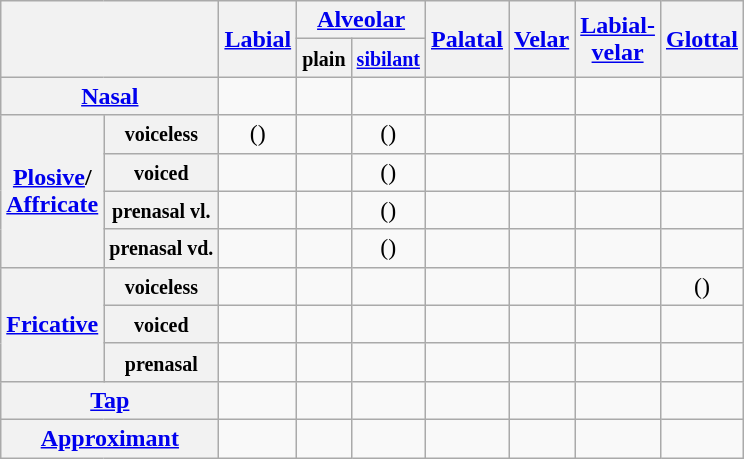<table class="wikitable" style="text-align:center">
<tr>
<th colspan="2" rowspan="2"></th>
<th rowspan="2"><a href='#'>Labial</a></th>
<th colspan="2"><a href='#'>Alveolar</a></th>
<th rowspan="2"><a href='#'>Palatal</a></th>
<th rowspan="2"><a href='#'>Velar</a></th>
<th rowspan="2"><a href='#'>Labial-<br>velar</a></th>
<th rowspan="2"><a href='#'>Glottal</a></th>
</tr>
<tr>
<th><small>plain</small></th>
<th><small><a href='#'>sibilant</a></small></th>
</tr>
<tr align="center">
<th colspan="2"><a href='#'>Nasal</a></th>
<td></td>
<td></td>
<td></td>
<td></td>
<td></td>
<td></td>
<td></td>
</tr>
<tr align="center">
<th rowspan="4"><a href='#'>Plosive</a>/<br><a href='#'>Affricate</a></th>
<th><small>voiceless</small></th>
<td>()</td>
<td></td>
<td>()</td>
<td></td>
<td></td>
<td></td>
<td></td>
</tr>
<tr align="center">
<th><small>voiced</small></th>
<td></td>
<td></td>
<td>()</td>
<td></td>
<td></td>
<td></td>
<td></td>
</tr>
<tr>
<th><small>prenasal vl.</small></th>
<td></td>
<td></td>
<td>()</td>
<td></td>
<td></td>
<td></td>
<td></td>
</tr>
<tr>
<th><small>prenasal vd.</small></th>
<td></td>
<td></td>
<td>()</td>
<td></td>
<td></td>
<td></td>
<td></td>
</tr>
<tr align="center">
<th rowspan="3"><a href='#'>Fricative</a></th>
<th><small>voiceless</small></th>
<td></td>
<td></td>
<td></td>
<td></td>
<td></td>
<td></td>
<td>()</td>
</tr>
<tr align="center">
<th><small>voiced</small></th>
<td></td>
<td></td>
<td></td>
<td></td>
<td></td>
<td></td>
<td></td>
</tr>
<tr>
<th><small>prenasal</small></th>
<td></td>
<td></td>
<td></td>
<td></td>
<td></td>
<td></td>
<td></td>
</tr>
<tr align="center">
<th colspan="2"><a href='#'>Tap</a></th>
<td></td>
<td></td>
<td></td>
<td></td>
<td></td>
<td></td>
<td></td>
</tr>
<tr align="center">
<th colspan="2"><a href='#'>Approximant</a></th>
<td></td>
<td></td>
<td></td>
<td></td>
<td></td>
<td></td>
<td></td>
</tr>
</table>
